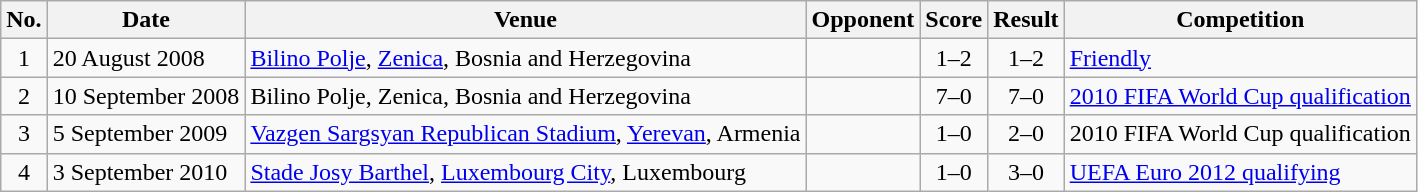<table class="wikitable sortable">
<tr>
<th scope="col">No.</th>
<th scope="col">Date</th>
<th scope="col">Venue</th>
<th scope="col">Opponent</th>
<th scope="col">Score</th>
<th scope="col">Result</th>
<th scope="col">Competition</th>
</tr>
<tr>
<td align="center">1</td>
<td>20 August 2008</td>
<td><a href='#'>Bilino Polje</a>, <a href='#'>Zenica</a>, Bosnia and Herzegovina</td>
<td></td>
<td align="center">1–2</td>
<td align="center">1–2</td>
<td><a href='#'>Friendly</a></td>
</tr>
<tr>
<td align="center">2</td>
<td>10 September 2008</td>
<td>Bilino Polje, Zenica, Bosnia and Herzegovina</td>
<td></td>
<td align="center">7–0</td>
<td align="center">7–0</td>
<td><a href='#'>2010 FIFA World Cup qualification</a></td>
</tr>
<tr>
<td align="center">3</td>
<td>5 September 2009</td>
<td><a href='#'>Vazgen Sargsyan Republican Stadium</a>, <a href='#'>Yerevan</a>, Armenia</td>
<td></td>
<td align="center">1–0</td>
<td align="center">2–0</td>
<td>2010 FIFA World Cup qualification</td>
</tr>
<tr>
<td align="center">4</td>
<td>3 September 2010</td>
<td><a href='#'>Stade Josy Barthel</a>, <a href='#'>Luxembourg City</a>, Luxembourg</td>
<td></td>
<td align="center">1–0</td>
<td align="center">3–0</td>
<td><a href='#'>UEFA Euro 2012 qualifying</a></td>
</tr>
</table>
